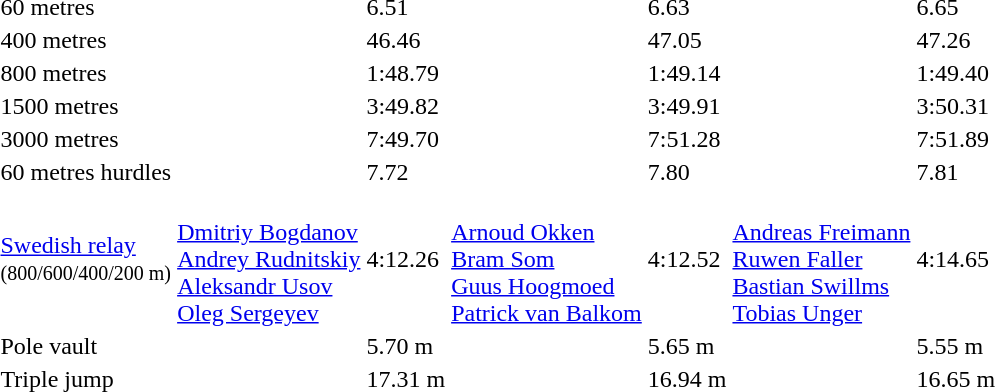<table>
<tr>
<td>60 metres</td>
<td></td>
<td>6.51</td>
<td></td>
<td>6.63</td>
<td></td>
<td>6.65</td>
</tr>
<tr>
<td>400 metres</td>
<td></td>
<td>46.46</td>
<td></td>
<td>47.05</td>
<td></td>
<td>47.26</td>
</tr>
<tr>
<td>800 metres</td>
<td></td>
<td>1:48.79</td>
<td></td>
<td>1:49.14</td>
<td></td>
<td>1:49.40</td>
</tr>
<tr>
<td>1500 metres</td>
<td></td>
<td>3:49.82</td>
<td></td>
<td>3:49.91</td>
<td></td>
<td>3:50.31</td>
</tr>
<tr>
<td>3000 metres</td>
<td></td>
<td>7:49.70</td>
<td></td>
<td>7:51.28</td>
<td></td>
<td>7:51.89</td>
</tr>
<tr>
<td>60 metres hurdles</td>
<td></td>
<td>7.72</td>
<td></td>
<td>7.80</td>
<td></td>
<td>7.81</td>
</tr>
<tr>
<td><a href='#'>Swedish relay</a><br><small>(800/600/400/200 m)</small></td>
<td><br><a href='#'>Dmitriy Bogdanov</a><br><a href='#'>Andrey Rudnitskiy</a><br><a href='#'>Aleksandr Usov</a><br><a href='#'>Oleg Sergeyev</a></td>
<td>4:12.26</td>
<td><br><a href='#'>Arnoud Okken</a><br><a href='#'>Bram Som</a><br><a href='#'>Guus Hoogmoed</a><br><a href='#'>Patrick van Balkom</a></td>
<td>4:12.52</td>
<td><br><a href='#'>Andreas Freimann</a><br><a href='#'>Ruwen Faller</a><br><a href='#'>Bastian Swillms</a><br><a href='#'>Tobias Unger</a></td>
<td>4:14.65</td>
</tr>
<tr>
<td>Pole vault</td>
<td></td>
<td>5.70 m</td>
<td></td>
<td>5.65 m</td>
<td></td>
<td>5.55 m</td>
</tr>
<tr>
<td>Triple jump</td>
<td></td>
<td>17.31 m</td>
<td></td>
<td>16.94 m</td>
<td></td>
<td>16.65 m</td>
</tr>
</table>
